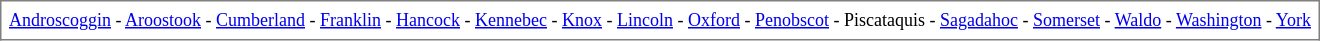<table border="1" cellspacing="0" cellpadding="5" align="center" rules="all" style="margin:1em 1em 1em 0; border-collapse:collapse; font-size:75%">
<tr>
<td><a href='#'>Androscoggin</a> - <a href='#'>Aroostook</a> - <a href='#'>Cumberland</a> - <a href='#'>Franklin</a> - <a href='#'>Hancock</a> - <a href='#'>Kennebec</a> - <a href='#'>Knox</a> - <a href='#'>Lincoln</a> - <a href='#'>Oxford</a> - <a href='#'>Penobscot</a> - Piscataquis - <a href='#'>Sagadahoc</a> - <a href='#'>Somerset</a> - <a href='#'>Waldo</a> - <a href='#'>Washington</a> - <a href='#'>York</a></td>
</tr>
</table>
